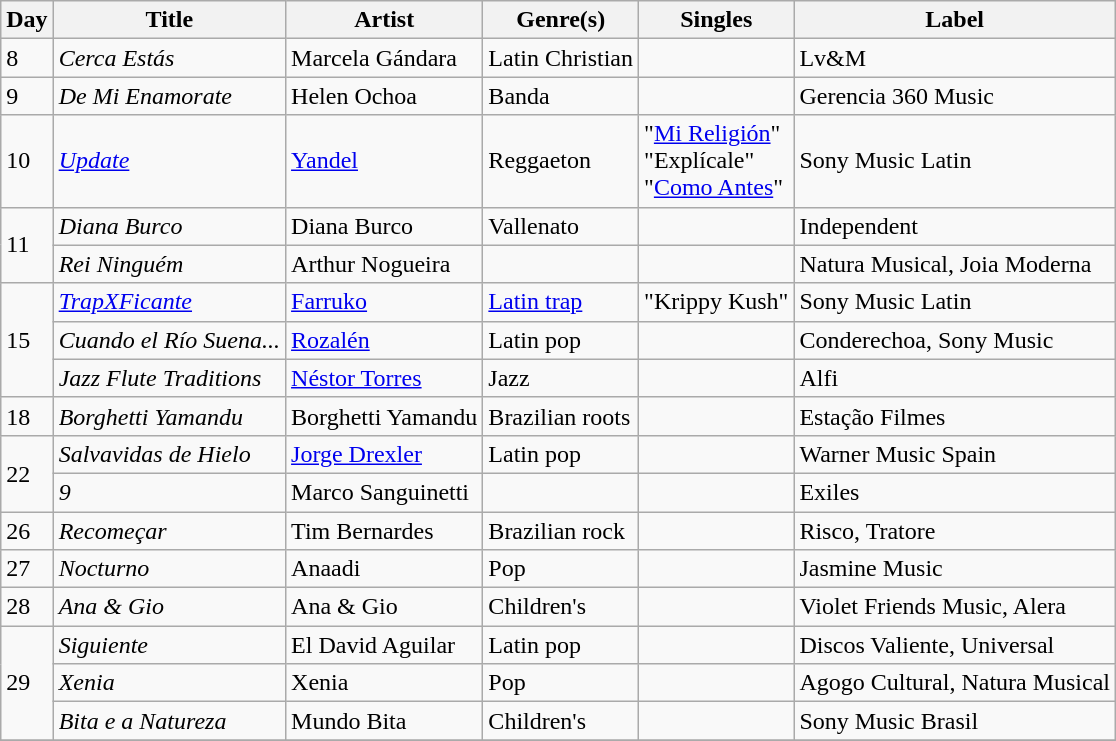<table class="wikitable sortable" style="text-align: left;">
<tr>
<th>Day</th>
<th>Title</th>
<th>Artist</th>
<th>Genre(s)</th>
<th>Singles</th>
<th>Label</th>
</tr>
<tr>
<td>8</td>
<td><em>Cerca Estás</em></td>
<td>Marcela Gándara</td>
<td>Latin Christian</td>
<td></td>
<td>Lv&M</td>
</tr>
<tr>
<td>9</td>
<td><em>De Mi Enamorate</em></td>
<td>Helen Ochoa</td>
<td>Banda</td>
<td></td>
<td>Gerencia 360 Music</td>
</tr>
<tr>
<td>10</td>
<td><em><a href='#'>Update</a></em></td>
<td><a href='#'>Yandel</a></td>
<td>Reggaeton</td>
<td>"<a href='#'>Mi Religión</a>"<br>"Explícale"<br>"<a href='#'>Como Antes</a>"</td>
<td>Sony Music Latin</td>
</tr>
<tr>
<td rowspan="2">11</td>
<td><em>Diana Burco</em></td>
<td>Diana Burco</td>
<td>Vallenato</td>
<td></td>
<td>Independent</td>
</tr>
<tr>
<td><em>Rei Ninguém</em></td>
<td>Arthur Nogueira</td>
<td></td>
<td></td>
<td>Natura Musical, Joia Moderna</td>
</tr>
<tr>
<td rowspan="3">15</td>
<td><em><a href='#'>TrapXFicante</a></em></td>
<td><a href='#'>Farruko</a></td>
<td><a href='#'>Latin trap</a></td>
<td>"Krippy Kush"</td>
<td>Sony Music Latin</td>
</tr>
<tr>
<td><em>Cuando el Río Suena...</em></td>
<td><a href='#'>Rozalén</a></td>
<td>Latin pop</td>
<td></td>
<td>Conderechoa, Sony Music</td>
</tr>
<tr>
<td><em>Jazz Flute Traditions</em></td>
<td><a href='#'>Néstor Torres</a></td>
<td>Jazz</td>
<td></td>
<td>Alfi</td>
</tr>
<tr>
<td>18</td>
<td><em>Borghetti Yamandu</em></td>
<td>Borghetti Yamandu</td>
<td>Brazilian roots</td>
<td></td>
<td>Estação Filmes</td>
</tr>
<tr>
<td rowspan="2">22</td>
<td><em>Salvavidas de Hielo </em></td>
<td><a href='#'>Jorge Drexler</a></td>
<td>Latin pop</td>
<td></td>
<td>Warner Music Spain</td>
</tr>
<tr>
<td><em>9</em></td>
<td>Marco Sanguinetti</td>
<td></td>
<td></td>
<td>Exiles</td>
</tr>
<tr>
<td>26</td>
<td><em>Recomeçar</em></td>
<td>Tim Bernardes</td>
<td>Brazilian rock</td>
<td></td>
<td>Risco, Tratore</td>
</tr>
<tr>
<td>27</td>
<td><em>Nocturno</em></td>
<td>Anaadi</td>
<td>Pop</td>
<td></td>
<td>Jasmine Music</td>
</tr>
<tr>
<td>28</td>
<td><em>Ana & Gio</em></td>
<td>Ana & Gio</td>
<td>Children's</td>
<td></td>
<td>Violet Friends Music, Alera</td>
</tr>
<tr>
<td rowspan="3">29</td>
<td><em>Siguiente</em></td>
<td>El David Aguilar</td>
<td>Latin pop</td>
<td></td>
<td>Discos Valiente, Universal</td>
</tr>
<tr>
<td><em>Xenia</em></td>
<td>Xenia</td>
<td>Pop</td>
<td></td>
<td>Agogo Cultural, Natura Musical</td>
</tr>
<tr>
<td><em>Bita e a Natureza</em></td>
<td>Mundo Bita</td>
<td>Children's</td>
<td></td>
<td>Sony Music Brasil</td>
</tr>
<tr>
</tr>
</table>
